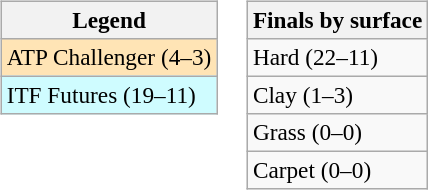<table>
<tr valign=top>
<td><br><table class=wikitable style=font-size:97%>
<tr>
<th>Legend</th>
</tr>
<tr bgcolor=moccasin>
<td>ATP Challenger (4–3)</td>
</tr>
<tr bgcolor=cffcff>
<td>ITF Futures (19–11)</td>
</tr>
</table>
</td>
<td><br><table class=wikitable style=font-size:97%>
<tr>
<th>Finals by surface</th>
</tr>
<tr>
<td>Hard (22–11)</td>
</tr>
<tr>
<td>Clay (1–3)</td>
</tr>
<tr>
<td>Grass (0–0)</td>
</tr>
<tr>
<td>Carpet (0–0)</td>
</tr>
</table>
</td>
</tr>
</table>
